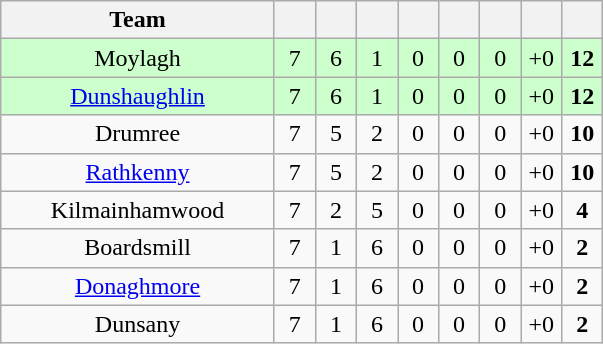<table class="wikitable" style="text-align:center">
<tr>
<th width="175">Team</th>
<th width="20"></th>
<th width="20"></th>
<th width="20"></th>
<th width="20"></th>
<th width="20"></th>
<th width="20"></th>
<th width="20"></th>
<th width="20"></th>
</tr>
<tr style="background:#cfc;">
<td>Moylagh</td>
<td>7</td>
<td>6</td>
<td>1</td>
<td>0</td>
<td>0</td>
<td>0</td>
<td>+0</td>
<td><strong>12</strong></td>
</tr>
<tr style="background:#cfc;">
<td><a href='#'>Dunshaughlin</a></td>
<td>7</td>
<td>6</td>
<td>1</td>
<td>0</td>
<td>0</td>
<td>0</td>
<td>+0</td>
<td><strong>12</strong></td>
</tr>
<tr>
<td>Drumree</td>
<td>7</td>
<td>5</td>
<td>2</td>
<td>0</td>
<td>0</td>
<td>0</td>
<td>+0</td>
<td><strong>10</strong></td>
</tr>
<tr>
<td><a href='#'>Rathkenny</a></td>
<td>7</td>
<td>5</td>
<td>2</td>
<td>0</td>
<td>0</td>
<td>0</td>
<td>+0</td>
<td><strong>10</strong></td>
</tr>
<tr>
<td>Kilmainhamwood</td>
<td>7</td>
<td>2</td>
<td>5</td>
<td>0</td>
<td>0</td>
<td>0</td>
<td>+0</td>
<td><strong>4</strong></td>
</tr>
<tr>
<td>Boardsmill</td>
<td>7</td>
<td>1</td>
<td>6</td>
<td>0</td>
<td>0</td>
<td>0</td>
<td>+0</td>
<td><strong>2</strong></td>
</tr>
<tr>
<td><a href='#'>Donaghmore</a></td>
<td>7</td>
<td>1</td>
<td>6</td>
<td>0</td>
<td>0</td>
<td>0</td>
<td>+0</td>
<td><strong>2</strong></td>
</tr>
<tr>
<td>Dunsany</td>
<td>7</td>
<td>1</td>
<td>6</td>
<td>0</td>
<td>0</td>
<td>0</td>
<td>+0</td>
<td><strong>2</strong></td>
</tr>
</table>
